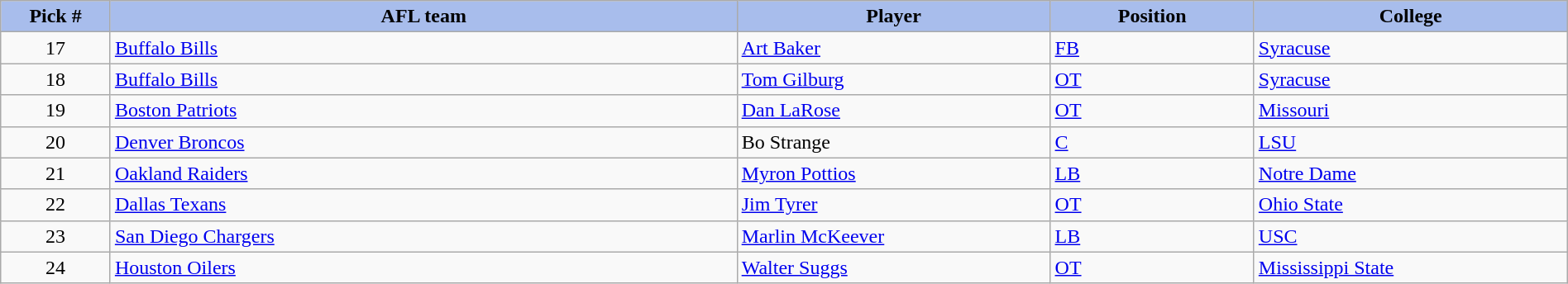<table class="wikitable sortable sortable" style="width: 100%">
<tr>
<th style="background:#A8BDEC;" width=7%>Pick #</th>
<th width=40% style="background:#A8BDEC;">AFL team</th>
<th width=20% style="background:#A8BDEC;">Player</th>
<th width=13% style="background:#A8BDEC;">Position</th>
<th style="background:#A8BDEC;">College</th>
</tr>
<tr>
<td align="center">17</td>
<td><a href='#'>Buffalo Bills</a></td>
<td><a href='#'>Art Baker</a></td>
<td><a href='#'>FB</a></td>
<td><a href='#'>Syracuse</a></td>
</tr>
<tr>
<td align="center">18</td>
<td><a href='#'>Buffalo Bills</a></td>
<td><a href='#'>Tom Gilburg</a></td>
<td><a href='#'>OT</a></td>
<td><a href='#'>Syracuse</a></td>
</tr>
<tr>
<td align="center">19</td>
<td><a href='#'>Boston Patriots</a></td>
<td><a href='#'>Dan LaRose</a></td>
<td><a href='#'>OT</a></td>
<td><a href='#'>Missouri</a></td>
</tr>
<tr>
<td align="center">20</td>
<td><a href='#'>Denver Broncos</a></td>
<td>Bo Strange</td>
<td><a href='#'>C</a></td>
<td><a href='#'>LSU</a></td>
</tr>
<tr>
<td align="center">21</td>
<td><a href='#'>Oakland Raiders</a></td>
<td><a href='#'>Myron Pottios</a></td>
<td><a href='#'>LB</a></td>
<td><a href='#'>Notre Dame</a></td>
</tr>
<tr>
<td align="center">22</td>
<td><a href='#'>Dallas Texans</a></td>
<td><a href='#'>Jim Tyrer</a></td>
<td><a href='#'>OT</a></td>
<td><a href='#'>Ohio State</a></td>
</tr>
<tr>
<td align="center">23</td>
<td><a href='#'>San Diego Chargers</a></td>
<td><a href='#'>Marlin McKeever</a></td>
<td><a href='#'>LB</a></td>
<td><a href='#'>USC</a></td>
</tr>
<tr>
<td align="center">24</td>
<td><a href='#'>Houston Oilers</a></td>
<td><a href='#'>Walter Suggs</a></td>
<td><a href='#'>OT</a></td>
<td><a href='#'>Mississippi State</a></td>
</tr>
</table>
